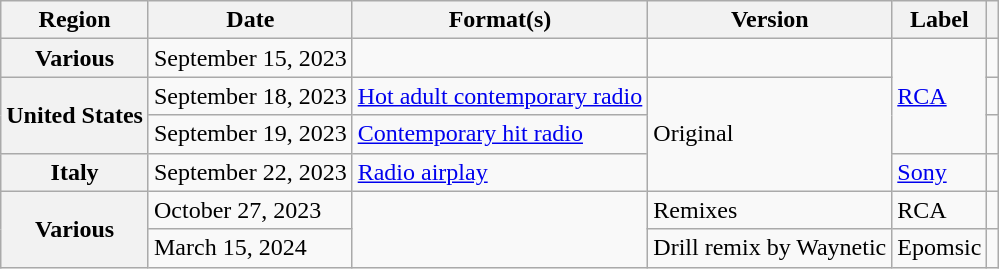<table class="wikitable plainrowheaders">
<tr>
<th scope="col">Region</th>
<th scope="col">Date</th>
<th scope="col">Format(s)</th>
<th scope="col">Version</th>
<th scope="col">Label</th>
<th scope="col"></th>
</tr>
<tr>
<th scope="row">Various</th>
<td>September 15, 2023</td>
<td></td>
<td></td>
<td rowspan="3"><a href='#'>RCA</a></td>
<td style="text-align:center;"></td>
</tr>
<tr>
<th scope="row" rowspan="2">United States</th>
<td>September 18, 2023</td>
<td><a href='#'>Hot adult contemporary radio</a></td>
<td rowspan="3">Original</td>
<td style="text-align:center;"></td>
</tr>
<tr>
<td>September 19, 2023</td>
<td><a href='#'>Contemporary hit radio</a></td>
<td style="text-align:center;"></td>
</tr>
<tr>
<th scope="row">Italy</th>
<td>September 22, 2023</td>
<td><a href='#'>Radio airplay</a></td>
<td><a href='#'>Sony</a></td>
<td style="text-align:center;"></td>
</tr>
<tr>
<th scope="row" rowspan="2">Various</th>
<td>October 27, 2023</td>
<td rowspan="2"></td>
<td>Remixes</td>
<td>RCA</td>
<td style="text-align:center;"></td>
</tr>
<tr>
<td>March 15, 2024</td>
<td>Drill remix by Waynetic</td>
<td>Epomsic</td>
<td style="text-align:center;"></td>
</tr>
</table>
